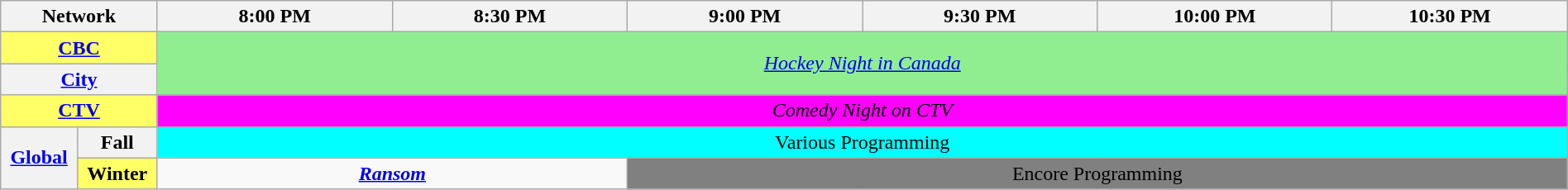<table class="wikitable" style="width:100%;margin-right:0;text-align:center">
<tr>
<th colspan="2" style="width:10%;">Network</th>
<th style="width:15%;">8:00 PM</th>
<th style="width:15%;">8:30 PM</th>
<th style="width:15%;">9:00 PM</th>
<th style="width:15%;">9:30 PM</th>
<th style="width:15%;">10:00 PM</th>
<th style="width:15%;">10:30 PM</th>
</tr>
<tr>
<th colspan="2" style="background:#ff6;"><a href='#'>CBC</a></th>
<td colspan="6" rowspan="2" style="background:lightgreen;"><em><a href='#'>Hockey Night in Canada</a></em></td>
</tr>
<tr>
<th colspan="2"><a href='#'>City</a></th>
</tr>
<tr>
<th colspan="2" style="background:#ff6;"><a href='#'>CTV</a></th>
<td colspan="6" style="background:magenta;"><em>Comedy Night on CTV</em></td>
</tr>
<tr>
<th rowspan="2"><a href='#'>Global</a></th>
<th>Fall</th>
<td colspan="6" style="background:cyan;">Various Programming</td>
</tr>
<tr>
<th style="background:#ff6;">Winter</th>
<td colspan="2"><strong><em><a href='#'>Ransom</a></em></strong></td>
<td colspan="4" style="background:gray;">Encore Programming</td>
</tr>
</table>
